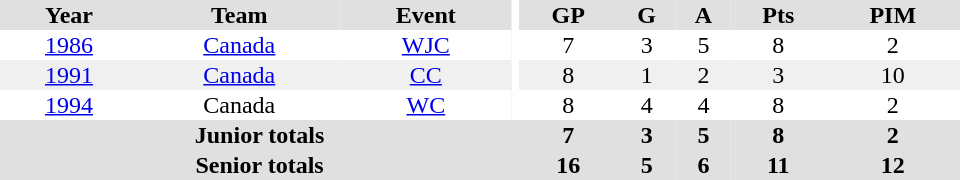<table border="0" cellpadding="1" cellspacing="0" ID="Table3" style="text-align:center; width:40em">
<tr bgcolor="#e0e0e0">
<th>Year</th>
<th>Team</th>
<th>Event</th>
<th rowspan="102" bgcolor="#ffffff"></th>
<th>GP</th>
<th>G</th>
<th>A</th>
<th>Pts</th>
<th>PIM</th>
</tr>
<tr>
<td><a href='#'>1986</a></td>
<td><a href='#'>Canada</a></td>
<td><a href='#'>WJC</a></td>
<td>7</td>
<td>3</td>
<td>5</td>
<td>8</td>
<td>2</td>
</tr>
<tr bgcolor="#f0f0f0">
<td><a href='#'>1991</a></td>
<td><a href='#'>Canada</a></td>
<td><a href='#'>CC</a></td>
<td>8</td>
<td>1</td>
<td>2</td>
<td>3</td>
<td>10</td>
</tr>
<tr ALIGN="center">
<td><a href='#'>1994</a></td>
<td>Canada</td>
<td><a href='#'>WC</a></td>
<td>8</td>
<td>4</td>
<td>4</td>
<td>8</td>
<td>2</td>
</tr>
<tr bgcolor="#e0e0e0">
<th colspan="4">Junior totals</th>
<th>7</th>
<th>3</th>
<th>5</th>
<th>8</th>
<th>2</th>
</tr>
<tr bgcolor="#e0e0e0">
<th colspan="4">Senior totals</th>
<th>16</th>
<th>5</th>
<th>6</th>
<th>11</th>
<th>12</th>
</tr>
</table>
